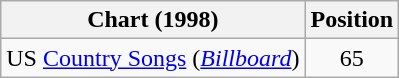<table class="wikitable sortable">
<tr>
<th scope="col">Chart (1998)</th>
<th scope="col">Position</th>
</tr>
<tr>
<td>US <a href='#'>Country Songs</a> (<em><a href='#'>Billboard</a></em>)</td>
<td align="center">65</td>
</tr>
</table>
